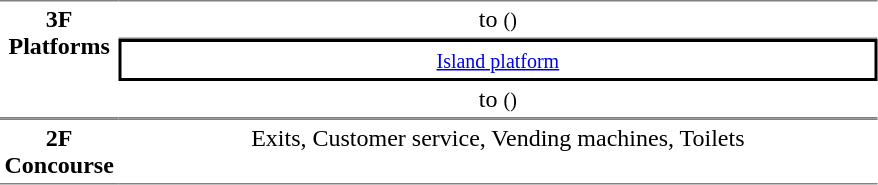<table table border=0 cellspacing=0 cellpadding=3>
<tr>
<td style="border-bottom:solid 1px gray;border-top:solid 1px gray;text-align:center" rowspan="3" valign=top width=50><strong>3F<br>Platforms</strong></td>
<td style="border-bottom:solid 1px gray;border-top:solid 1px gray;text-align:center;">  to  <small>()</small></td>
</tr>
<tr>
<td style="border-right:solid 2px black;border-left:solid 2px black;border-top:solid 2px black;border-bottom:solid 2px black;text-align:center;"><small><a href='#'>Island platform</a></small></td>
</tr>
<tr>
<td style="border-bottom:solid 1px gray;text-align:center;"> to  <small>()</small> </td>
</tr>
<tr>
<td style="border-bottom:solid 1px gray; border-top:solid 1px gray;text-align:center" valign=top><strong>2F<br>Concourse</strong></td>
<td style="border-bottom:solid 1px gray; border-top:solid 1px gray;text-align:center" valign=top width=500>Exits, Customer service, Vending machines, Toilets</td>
</tr>
</table>
